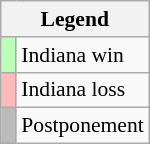<table class="wikitable" style="font-size:90%">
<tr>
<th colspan="2">Legend</th>
</tr>
<tr>
<td bgcolor="#bbffbb"> </td>
<td>Indiana win</td>
</tr>
<tr>
<td bgcolor="#ffbbbb"> </td>
<td>Indiana loss</td>
</tr>
<tr>
<td bgcolor="#bbbbbb"> </td>
<td>Postponement</td>
</tr>
</table>
